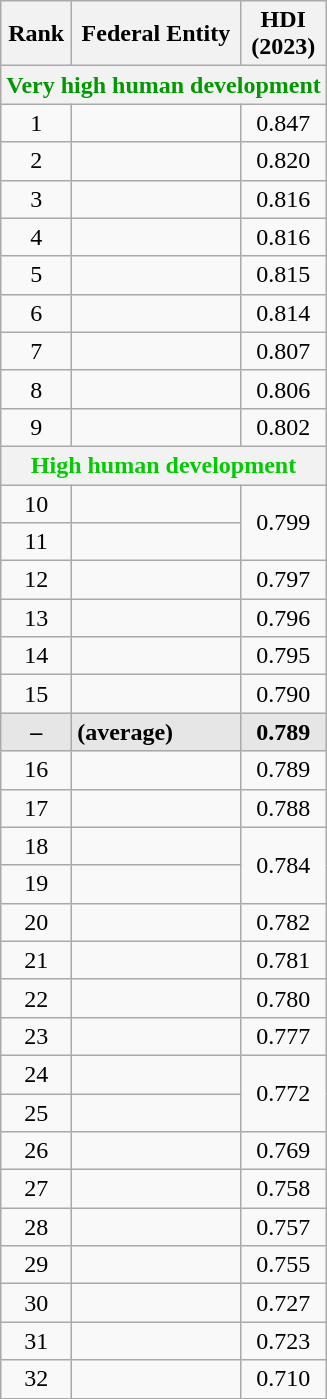<table class="sortable wikitable" style="text-align:center">
<tr>
<th>Rank</th>
<th>Federal Entity</th>
<th width="50">HDI<br>(2023)</th>
</tr>
<tr>
<th colspan="3" style="color:#090;" align="center" !>Very high human development</th>
</tr>
<tr>
<td>1</td>
<td align=left></td>
<td align=center>0.847</td>
</tr>
<tr>
<td>2</td>
<td align=left></td>
<td align=center>0.820</td>
</tr>
<tr>
<td>3</td>
<td align="left"></td>
<td align="center">0.816</td>
</tr>
<tr>
<td>4</td>
<td align="left"></td>
<td align="center">0.816</td>
</tr>
<tr>
<td>5</td>
<td align="left"></td>
<td align="center">0.815</td>
</tr>
<tr>
<td>6</td>
<td align="left"></td>
<td align="center">0.814</td>
</tr>
<tr>
<td>7</td>
<td align="left"></td>
<td align="center">0.807</td>
</tr>
<tr>
<td>8</td>
<td align="left"></td>
<td align="center">0.806</td>
</tr>
<tr>
<td>9</td>
<td align="left"></td>
<td align="center">0.802</td>
</tr>
<tr>
<th colspan="3" style="color:#0c0;" align="center" !>High human development</th>
</tr>
<tr>
<td>10</td>
<td align="left"></td>
<td rowspan="2" align="center">0.799</td>
</tr>
<tr>
<td>11</td>
<td align="left"></td>
</tr>
<tr>
<td>12</td>
<td align="left"></td>
<td align="center">0.797</td>
</tr>
<tr>
<td>13</td>
<td align="left"></td>
<td align="center">0.796</td>
</tr>
<tr>
<td>14</td>
<td align="left"></td>
<td align="center">0.795</td>
</tr>
<tr>
<td>15</td>
<td align="left"></td>
<td align="center">0.790</td>
</tr>
<tr style="background:#e6e6e6">
<td><strong>–</strong></td>
<td align="left"><strong> (average)</strong></td>
<td align="center"><strong>0.789</strong></td>
</tr>
<tr>
<td>16</td>
<td align="left"></td>
<td align="center">0.789</td>
</tr>
<tr>
<td>17</td>
<td align="left"></td>
<td align="center">0.788</td>
</tr>
<tr>
<td>18</td>
<td align="left"></td>
<td rowspan="2" align="center">0.784</td>
</tr>
<tr>
<td>19</td>
<td align="left"></td>
</tr>
<tr>
<td>20</td>
<td align="left"></td>
<td align="center">0.782</td>
</tr>
<tr>
<td>21</td>
<td align="left"></td>
<td align="center" align="center">0.781</td>
</tr>
<tr>
<td>22</td>
<td align="left"></td>
<td align="center">0.780</td>
</tr>
<tr>
<td>23</td>
<td align="left"></td>
<td align="center">0.777</td>
</tr>
<tr>
<td>24</td>
<td align="left"></td>
<td rowspan="2" align="center">0.772</td>
</tr>
<tr>
<td>25</td>
<td align="left"></td>
</tr>
<tr>
<td>26</td>
<td align="left"></td>
<td align="center">0.769</td>
</tr>
<tr>
<td>27</td>
<td align="left"></td>
<td align="center">0.758</td>
</tr>
<tr>
<td>28</td>
<td align="left"></td>
<td align="center">0.757</td>
</tr>
<tr>
<td>29</td>
<td align="left"></td>
<td align="center">0.755</td>
</tr>
<tr>
<td>30</td>
<td align="left"></td>
<td align="center">0.727</td>
</tr>
<tr>
<td>31</td>
<td align="left"></td>
<td align="center">0.723</td>
</tr>
<tr>
<td>32</td>
<td align=left></td>
<td align=center>0.710</td>
</tr>
</table>
